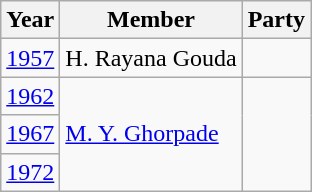<table class="wikitable sortable">
<tr>
<th>Year</th>
<th>Member</th>
<th colspan="2">Party</th>
</tr>
<tr>
<td><a href='#'>1957</a></td>
<td>H. Rayana Gouda</td>
<td></td>
</tr>
<tr>
<td><a href='#'>1962</a></td>
<td rowspan=3><a href='#'>M. Y. Ghorpade</a></td>
</tr>
<tr>
<td><a href='#'>1967</a></td>
</tr>
<tr>
<td><a href='#'>1972</a></td>
</tr>
</table>
